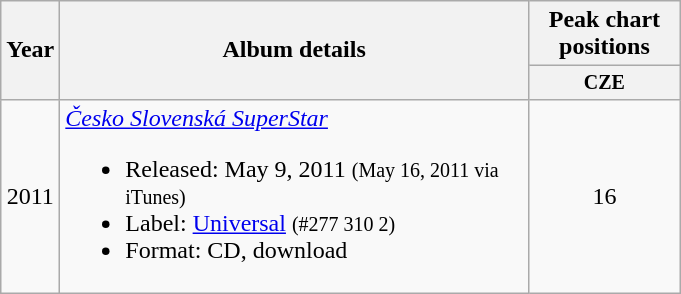<table class=wikitable style=text-align:center>
<tr>
<th rowspan=2 width=5>Year</th>
<th rowspan=2 width=305>Album details</th>
<th colspan=1 width=94>Peak chart positions</th>
</tr>
<tr style="font-size:smaller;">
<th width=94>CZE<br></th>
</tr>
<tr>
<td>2011</td>
<td style=text-align:left><em><a href='#'>Česko Slovenská SuperStar</a></em><br><ul><li>Released: May 9, 2011 <small>(May 16, 2011 via iTunes)</small></li><li>Label: <a href='#'>Universal</a> <small>(#277 310 2)</small></li><li>Format: CD, download</li></ul></td>
<td>16</td>
</tr>
</table>
